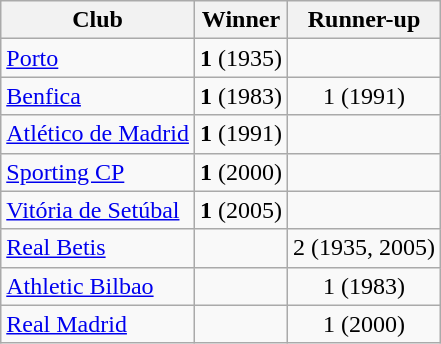<table class = wikitable>
<tr>
<th>Club</th>
<th>Winner</th>
<th>Runner-up</th>
</tr>
<tr |->
<td> <a href='#'>Porto</a></td>
<td align="center"><strong>1</strong> (1935)</td>
<td></td>
</tr>
<tr>
<td> <a href='#'>Benfica</a></td>
<td align="center"><strong>1</strong> (1983)</td>
<td align="center">1 (1991)</td>
</tr>
<tr>
<td> <a href='#'>Atlético de Madrid</a></td>
<td align="center"><strong>1</strong> (1991)</td>
<td></td>
</tr>
<tr>
<td> <a href='#'>Sporting CP</a></td>
<td align="center"><strong>1</strong> (2000)</td>
<td></td>
</tr>
<tr>
<td> <a href='#'>Vitória de Setúbal</a></td>
<td align="center"><strong>1</strong> (2005)</td>
<td></td>
</tr>
<tr>
<td> <a href='#'>Real Betis</a></td>
<td></td>
<td align="center">2 (1935, 2005)</td>
</tr>
<tr>
<td> <a href='#'>Athletic Bilbao</a></td>
<td></td>
<td align="center">1 (1983)</td>
</tr>
<tr>
<td> <a href='#'>Real Madrid</a></td>
<td></td>
<td align="center">1 (2000)</td>
</tr>
</table>
